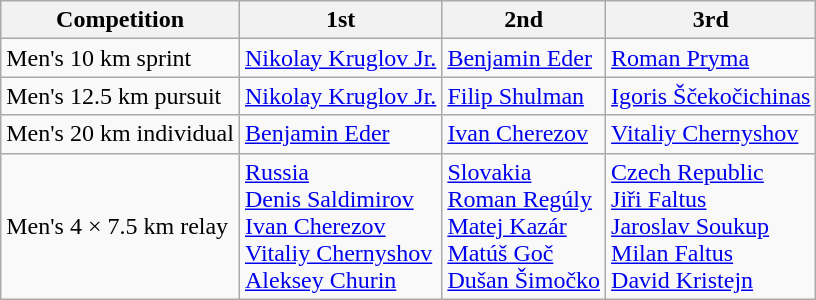<table class="wikitable">
<tr>
<th>Competition</th>
<th>1st</th>
<th>2nd</th>
<th>3rd</th>
</tr>
<tr>
<td>Men's 10 km sprint</td>
<td> <a href='#'>Nikolay Kruglov Jr.</a></td>
<td> <a href='#'>Benjamin Eder</a></td>
<td> <a href='#'>Roman Pryma</a></td>
</tr>
<tr>
<td>Men's 12.5 km pursuit</td>
<td> <a href='#'>Nikolay Kruglov Jr.</a></td>
<td> <a href='#'>Filip Shulman</a></td>
<td> <a href='#'>Igoris Ščekočichinas</a></td>
</tr>
<tr>
<td>Men's 20 km individual</td>
<td> <a href='#'>Benjamin Eder</a></td>
<td> <a href='#'>Ivan Cherezov</a></td>
<td> <a href='#'>Vitaliy Chernyshov</a></td>
</tr>
<tr>
<td>Men's 4 × 7.5 km relay</td>
<td> <a href='#'>Russia</a><br><a href='#'>Denis Saldimirov</a><br><a href='#'>Ivan Cherezov</a><br><a href='#'>Vitaliy Chernyshov</a><br><a href='#'>Aleksey Churin</a></td>
<td> <a href='#'>Slovakia</a><br><a href='#'>Roman Regúly</a><br><a href='#'>Matej Kazár</a><br><a href='#'>Matúš Goč</a><br><a href='#'>Dušan Šimočko</a></td>
<td> <a href='#'>Czech Republic</a><br><a href='#'>Jiři Faltus</a><br><a href='#'>Jaroslav Soukup</a><br><a href='#'>Milan Faltus</a><br><a href='#'>David Kristejn</a></td>
</tr>
</table>
